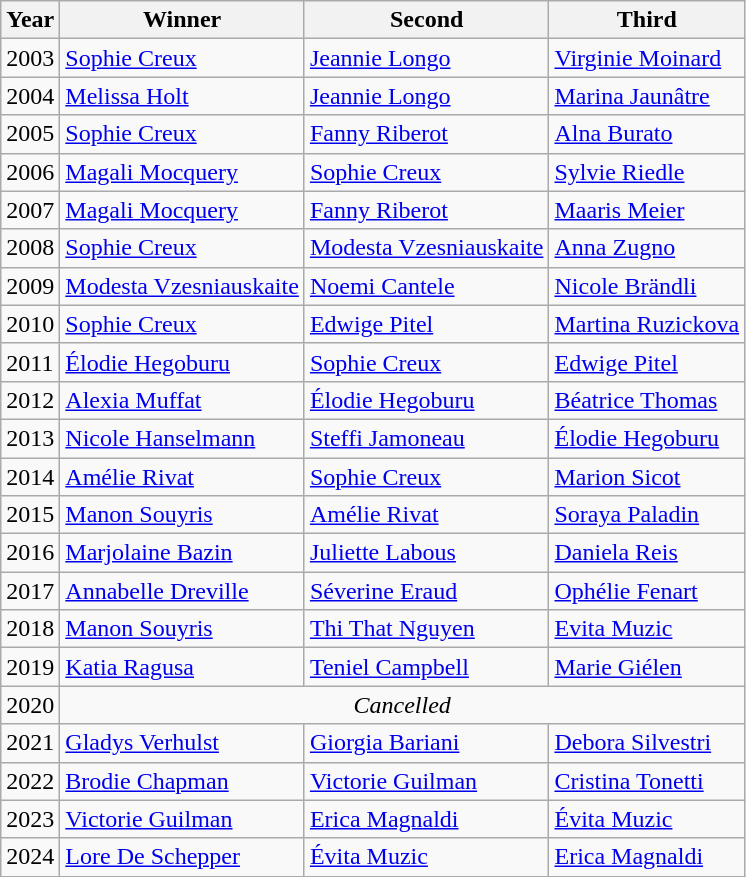<table class=wikitable>
<tr>
<th>Year</th>
<th>Winner</th>
<th>Second</th>
<th>Third</th>
</tr>
<tr>
<td>2003</td>
<td> <a href='#'>Sophie Creux</a></td>
<td> <a href='#'>Jeannie Longo</a></td>
<td> <a href='#'>Virginie Moinard</a></td>
</tr>
<tr>
<td>2004</td>
<td> <a href='#'>Melissa Holt</a></td>
<td> <a href='#'>Jeannie Longo</a></td>
<td> <a href='#'>Marina Jaunâtre</a></td>
</tr>
<tr>
<td>2005</td>
<td> <a href='#'>Sophie Creux</a></td>
<td> <a href='#'>Fanny Riberot</a></td>
<td> <a href='#'>Alna Burato</a></td>
</tr>
<tr>
<td>2006</td>
<td> <a href='#'>Magali Mocquery</a></td>
<td> <a href='#'>Sophie Creux</a></td>
<td> <a href='#'>Sylvie Riedle</a></td>
</tr>
<tr>
<td>2007</td>
<td> <a href='#'>Magali Mocquery</a></td>
<td> <a href='#'>Fanny Riberot</a></td>
<td> <a href='#'>Maaris Meier</a></td>
</tr>
<tr>
<td>2008</td>
<td> <a href='#'>Sophie Creux</a></td>
<td> <a href='#'>Modesta Vzesniauskaite</a></td>
<td> <a href='#'>Anna Zugno</a></td>
</tr>
<tr>
<td>2009</td>
<td> <a href='#'>Modesta Vzesniauskaite</a></td>
<td> <a href='#'>Noemi Cantele</a></td>
<td> <a href='#'>Nicole Brändli</a></td>
</tr>
<tr>
<td>2010</td>
<td> <a href='#'>Sophie Creux</a></td>
<td> <a href='#'>Edwige Pitel</a></td>
<td> <a href='#'>Martina Ruzickova</a></td>
</tr>
<tr>
<td>2011</td>
<td> <a href='#'>Élodie Hegoburu</a></td>
<td> <a href='#'>Sophie Creux</a></td>
<td> <a href='#'>Edwige Pitel</a></td>
</tr>
<tr>
<td>2012</td>
<td> <a href='#'>Alexia Muffat</a></td>
<td> <a href='#'>Élodie Hegoburu</a></td>
<td> <a href='#'>Béatrice Thomas</a></td>
</tr>
<tr>
<td>2013</td>
<td> <a href='#'>Nicole Hanselmann</a></td>
<td> <a href='#'>Steffi Jamoneau</a></td>
<td> <a href='#'>Élodie Hegoburu</a></td>
</tr>
<tr>
<td>2014</td>
<td> <a href='#'>Amélie Rivat</a></td>
<td> <a href='#'>Sophie Creux</a></td>
<td> <a href='#'>Marion Sicot</a></td>
</tr>
<tr>
<td>2015</td>
<td> <a href='#'>Manon Souyris</a></td>
<td> <a href='#'>Amélie Rivat</a></td>
<td> <a href='#'>Soraya Paladin</a></td>
</tr>
<tr>
<td>2016</td>
<td> <a href='#'>Marjolaine Bazin</a></td>
<td> <a href='#'>Juliette Labous</a></td>
<td> <a href='#'>Daniela Reis</a></td>
</tr>
<tr>
<td>2017</td>
<td> <a href='#'>Annabelle Dreville</a></td>
<td> <a href='#'>Séverine Eraud</a></td>
<td> <a href='#'>Ophélie Fenart</a></td>
</tr>
<tr>
<td>2018</td>
<td> <a href='#'>Manon Souyris</a></td>
<td> <a href='#'>Thi That Nguyen</a></td>
<td> <a href='#'>Evita Muzic</a></td>
</tr>
<tr>
<td>2019</td>
<td> <a href='#'>Katia Ragusa</a></td>
<td> <a href='#'>Teniel Campbell</a></td>
<td> <a href='#'>Marie Giélen</a></td>
</tr>
<tr>
<td>2020</td>
<td colspan="4" align="center"><em>Cancelled</em></td>
</tr>
<tr>
<td>2021</td>
<td> <a href='#'>Gladys Verhulst</a></td>
<td> <a href='#'>Giorgia Bariani</a></td>
<td> <a href='#'>Debora Silvestri</a></td>
</tr>
<tr>
<td>2022</td>
<td> <a href='#'>Brodie Chapman</a></td>
<td> <a href='#'>Victorie Guilman</a></td>
<td> <a href='#'>Cristina Tonetti</a></td>
</tr>
<tr>
<td>2023</td>
<td> <a href='#'>Victorie Guilman</a></td>
<td> <a href='#'>Erica Magnaldi</a></td>
<td> <a href='#'>Évita Muzic</a></td>
</tr>
<tr>
<td>2024</td>
<td> <a href='#'>Lore De Schepper</a></td>
<td> <a href='#'>Évita Muzic</a></td>
<td> <a href='#'>Erica Magnaldi</a></td>
</tr>
</table>
